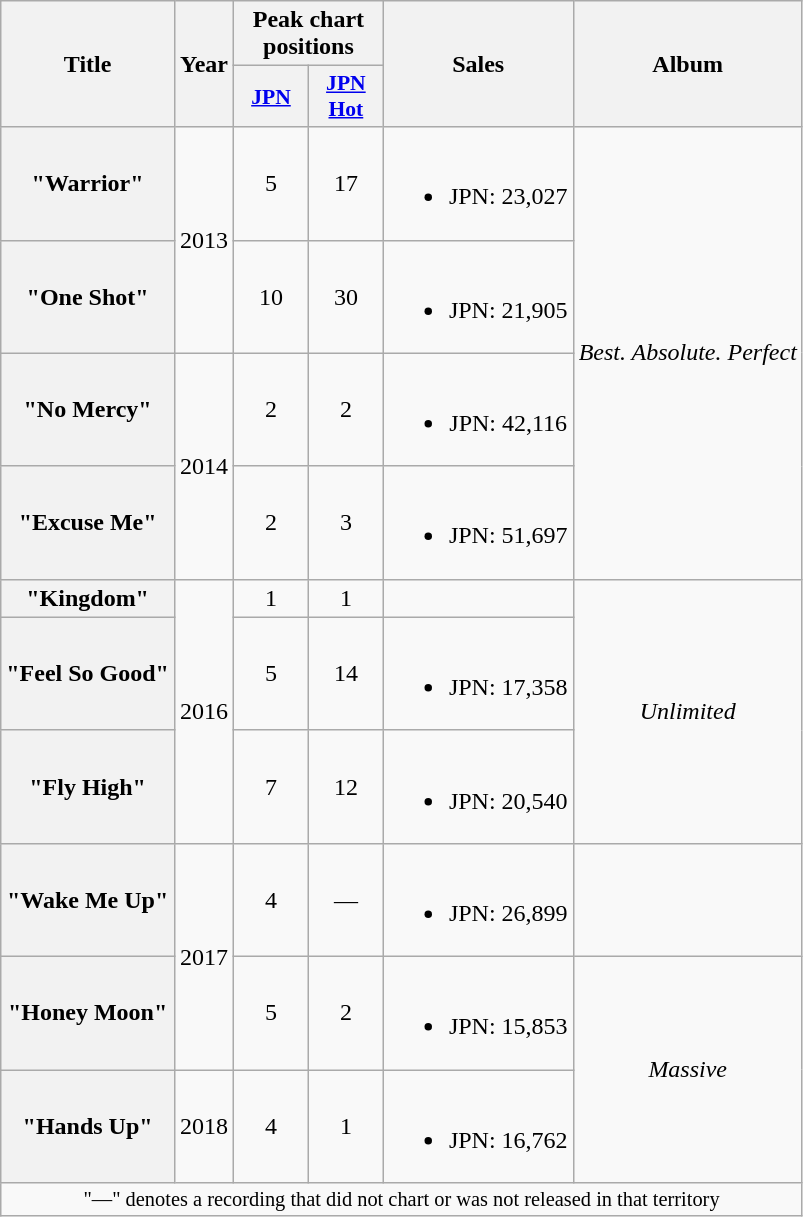<table class="wikitable plainrowheaders" style="text-align:center">
<tr>
<th scope="col" rowspan="2">Title</th>
<th scope="col" rowspan="2">Year</th>
<th scope="col" colspan="2">Peak chart positions</th>
<th scope="col" rowspan="2">Sales</th>
<th scope="col" rowspan="2">Album</th>
</tr>
<tr>
<th scope="col" style="width:3em;font-size:90%"><a href='#'>JPN</a><br></th>
<th scope="col" style="width:3em;font-size:90%"><a href='#'>JPN<br>Hot</a><br></th>
</tr>
<tr>
<th scope="row">"Warrior"</th>
<td rowspan="2">2013</td>
<td>5</td>
<td>17</td>
<td><br><ul><li>JPN: 23,027</li></ul></td>
<td rowspan="4"><em>Best. Absolute. Perfect</em></td>
</tr>
<tr>
<th scope="row">"One Shot"</th>
<td>10</td>
<td>30</td>
<td><br><ul><li>JPN: 21,905</li></ul></td>
</tr>
<tr>
<th scope="row">"No Mercy"</th>
<td rowspan="2">2014</td>
<td>2</td>
<td>2</td>
<td><br><ul><li>JPN: 42,116</li></ul></td>
</tr>
<tr>
<th scope="row">"Excuse Me"</th>
<td>2</td>
<td>3</td>
<td><br><ul><li>JPN: 51,697</li></ul></td>
</tr>
<tr>
<th scope="row">"Kingdom"</th>
<td rowspan="3">2016</td>
<td>1</td>
<td>1</td>
<td></td>
<td rowspan="3"><em>Unlimited</em></td>
</tr>
<tr>
<th scope="row">"Feel So Good"</th>
<td>5</td>
<td>14</td>
<td><br><ul><li>JPN: 17,358</li></ul></td>
</tr>
<tr>
<th scope="row">"Fly High"</th>
<td>7</td>
<td>12</td>
<td><br><ul><li>JPN: 20,540</li></ul></td>
</tr>
<tr>
<th scope="row">"Wake Me Up"</th>
<td rowspan="2">2017</td>
<td>4</td>
<td>—</td>
<td><br><ul><li>JPN: 26,899</li></ul></td>
</tr>
<tr>
<th scope="row">"Honey Moon"</th>
<td>5</td>
<td>2</td>
<td><br><ul><li>JPN: 15,853</li></ul></td>
<td rowspan="2"><em>Massive</em></td>
</tr>
<tr>
<th scope="row">"Hands Up"</th>
<td>2018</td>
<td>4</td>
<td>1</td>
<td><br><ul><li>JPN: 16,762</li></ul></td>
</tr>
<tr>
<td colspan="9" style="font-size:85%">"—" denotes a recording that did not chart or was not released in that territory</td>
</tr>
</table>
